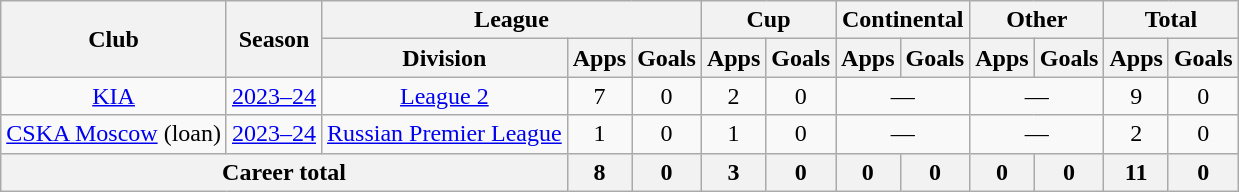<table class="wikitable" style="text-align:center">
<tr>
<th rowspan="2">Club</th>
<th rowspan="2">Season</th>
<th colspan="3">League</th>
<th colspan="2">Cup</th>
<th colspan="2">Continental</th>
<th colspan="2">Other</th>
<th colspan="2">Total</th>
</tr>
<tr>
<th>Division</th>
<th>Apps</th>
<th>Goals</th>
<th>Apps</th>
<th>Goals</th>
<th>Apps</th>
<th>Goals</th>
<th>Apps</th>
<th>Goals</th>
<th>Apps</th>
<th>Goals</th>
</tr>
<tr>
<td><a href='#'>KIA</a></td>
<td><a href='#'>2023–24</a></td>
<td><a href='#'>League 2</a></td>
<td>7</td>
<td>0</td>
<td>2</td>
<td>0</td>
<td colspan="2">—</td>
<td colspan="2">—</td>
<td>9</td>
<td>0</td>
</tr>
<tr>
<td><a href='#'>CSKA Moscow</a> (loan)</td>
<td><a href='#'>2023–24</a></td>
<td><a href='#'>Russian Premier League</a></td>
<td>1</td>
<td>0</td>
<td>1</td>
<td>0</td>
<td colspan="2">—</td>
<td colspan="2">—</td>
<td>2</td>
<td>0</td>
</tr>
<tr>
<th colspan="3">Career total</th>
<th>8</th>
<th>0</th>
<th>3</th>
<th>0</th>
<th>0</th>
<th>0</th>
<th>0</th>
<th>0</th>
<th>11</th>
<th>0</th>
</tr>
</table>
